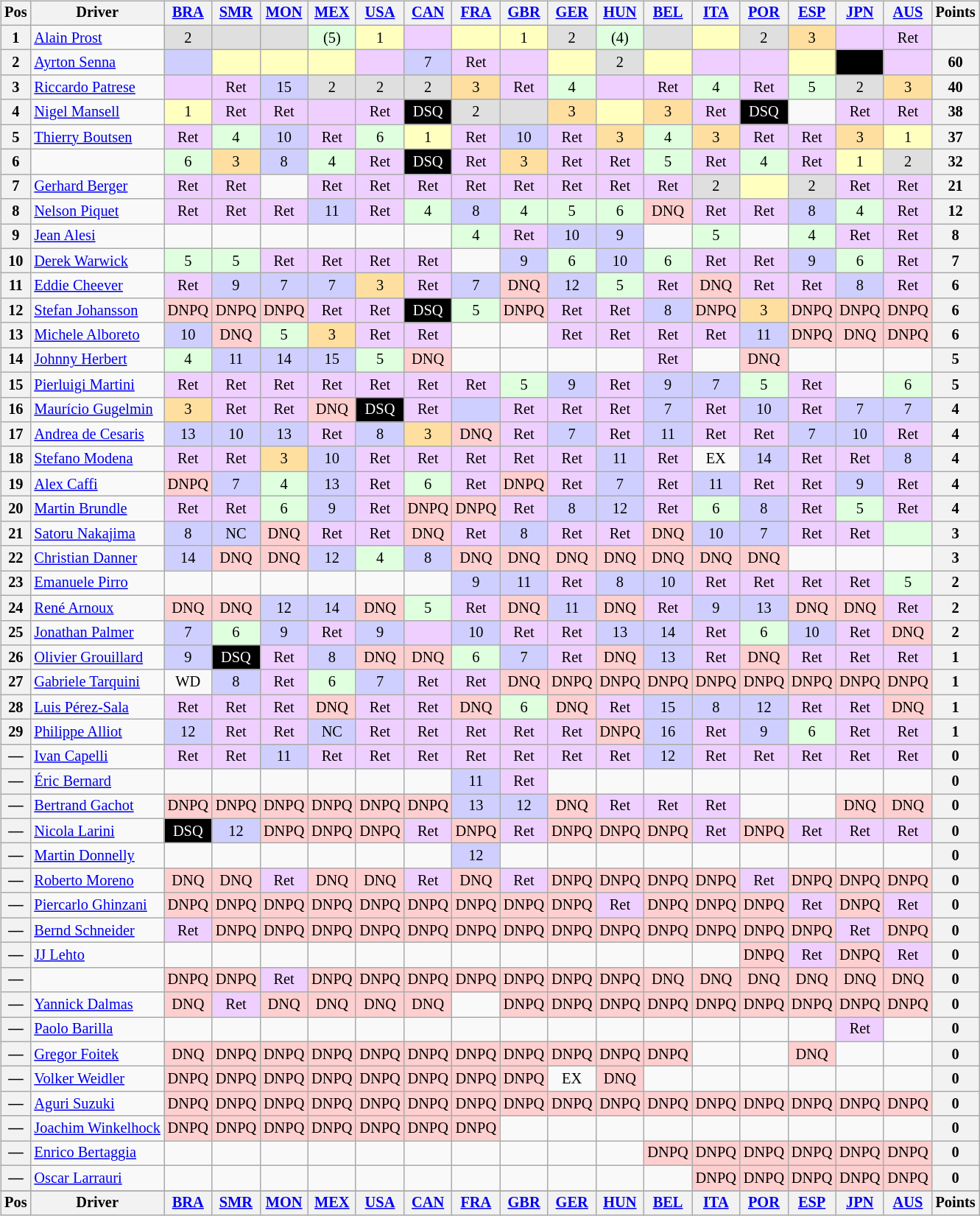<table>
<tr valign="top">
<td><br><table class="wikitable" style="font-size: 85%; text-align:center;">
<tr valign="top">
<th valign="middle">Pos</th>
<th valign="middle">Driver</th>
<th><a href='#'>BRA</a><br></th>
<th><a href='#'>SMR</a><br></th>
<th><a href='#'>MON</a><br></th>
<th><a href='#'>MEX</a><br></th>
<th><a href='#'>USA</a><br></th>
<th><a href='#'>CAN</a><br></th>
<th><a href='#'>FRA</a><br></th>
<th><a href='#'>GBR</a><br></th>
<th><a href='#'>GER</a><br></th>
<th><a href='#'>HUN</a><br></th>
<th><a href='#'>BEL</a><br></th>
<th><a href='#'>ITA</a><br></th>
<th><a href='#'>POR</a><br></th>
<th><a href='#'>ESP</a><br></th>
<th><a href='#'>JPN</a><br></th>
<th><a href='#'>AUS</a><br></th>
<th valign="middle">Points</th>
</tr>
<tr>
<th>1</th>
<td align="left"> <a href='#'>Alain Prost</a></td>
<td style="background:#dfdfdf;">2</td>
<td style="background:#dfdfdf;"></td>
<td style="background:#dfdfdf;"></td>
<td style="background:#dfffdf;">(5)</td>
<td style="background:#ffffbf;">1</td>
<td style="background:#efcfff;"></td>
<td style="background:#ffffbf;"></td>
<td style="background:#ffffbf;">1</td>
<td style="background:#dfdfdf;">2</td>
<td style="background:#dfffdf;">(4)</td>
<td style="background:#dfdfdf;"></td>
<td style="background:#ffffbf;"></td>
<td style="background:#dfdfdf;">2</td>
<td style="background:#ffdf9f;">3</td>
<td style="background:#efcfff;"></td>
<td style="background:#efcfff;">Ret</td>
<th></th>
</tr>
<tr>
<th>2</th>
<td align="left"> <a href='#'>Ayrton Senna</a></td>
<td style="background:#cfcfff;"></td>
<td style="background:#ffffbf;"></td>
<td style="background:#ffffbf;"></td>
<td style="background:#ffffbf;"></td>
<td style="background:#efcfff;"></td>
<td style="background:#cfcfff;">7</td>
<td style="background:#efcfff;">Ret</td>
<td style="background:#efcfff;"></td>
<td style="background:#ffffbf;"></td>
<td style="background:#dfdfdf;">2</td>
<td style="background:#ffffbf;"></td>
<td style="background:#efcfff;"></td>
<td style="background:#efcfff;"></td>
<td style="background:#ffffbf;"></td>
<td style="background:#000000; color:white"></td>
<td style="background:#efcfff;"></td>
<th>60</th>
</tr>
<tr>
<th>3</th>
<td align="left"> <a href='#'>Riccardo Patrese</a></td>
<td style="background:#efcfff;"></td>
<td style="background:#efcfff;">Ret</td>
<td style="background:#cfcfff;">15</td>
<td style="background:#dfdfdf;">2</td>
<td style="background:#dfdfdf;">2</td>
<td style="background:#dfdfdf;">2</td>
<td style="background:#ffdf9f;">3</td>
<td style="background:#efcfff;">Ret</td>
<td style="background:#dfffdf;">4</td>
<td style="background:#efcfff;"></td>
<td style="background:#efcfff;">Ret</td>
<td style="background:#dfffdf;">4</td>
<td style="background:#efcfff;">Ret</td>
<td style="background:#dfffdf;">5</td>
<td style="background:#dfdfdf;">2</td>
<td style="background:#ffdf9f;">3</td>
<th>40</th>
</tr>
<tr>
<th>4</th>
<td align="left"> <a href='#'>Nigel Mansell</a></td>
<td style="background:#ffffbf;">1</td>
<td style="background:#efcfff;">Ret</td>
<td style="background:#efcfff;">Ret</td>
<td style="background:#efcfff;"></td>
<td style="background:#efcfff;">Ret</td>
<td style="background:#000000; color:white">DSQ</td>
<td style="background:#dfdfdf;">2</td>
<td style="background:#dfdfdf;"></td>
<td style="background:#ffdf9f;">3</td>
<td style="background:#ffffbf;"></td>
<td style="background:#ffdf9f;">3</td>
<td style="background:#efcfff;">Ret</td>
<td style="background:#000000; color:white">DSQ</td>
<td></td>
<td style="background:#efcfff;">Ret</td>
<td style="background:#efcfff;">Ret</td>
<th>38</th>
</tr>
<tr>
<th>5</th>
<td align="left"> <a href='#'>Thierry Boutsen</a></td>
<td style="background:#efcfff;">Ret</td>
<td style="background:#dfffdf;">4</td>
<td style="background:#cfcfff;">10</td>
<td style="background:#efcfff;">Ret</td>
<td style="background:#dfffdf;">6</td>
<td style="background:#ffffbf;">1</td>
<td style="background:#efcfff;">Ret</td>
<td style="background:#cfcfff;">10</td>
<td style="background:#efcfff;">Ret</td>
<td style="background:#ffdf9f;">3</td>
<td style="background:#dfffdf;">4</td>
<td style="background:#ffdf9f;">3</td>
<td style="background:#efcfff;">Ret</td>
<td style="background:#efcfff;">Ret</td>
<td style="background:#ffdf9f;">3</td>
<td style="background:#ffffbf;">1</td>
<th>37</th>
</tr>
<tr>
<th>6</th>
<td align="left"></td>
<td style="background:#dfffdf;">6</td>
<td style="background:#ffdf9f;">3</td>
<td style="background:#cfcfff;">8</td>
<td style="background:#dfffdf;">4</td>
<td style="background:#efcfff;">Ret</td>
<td style="background:#000000; color:white">DSQ</td>
<td style="background:#efcfff;">Ret</td>
<td style="background:#ffdf9f;">3</td>
<td style="background:#efcfff;">Ret</td>
<td style="background:#efcfff;">Ret</td>
<td style="background:#dfffdf;">5</td>
<td style="background:#efcfff;">Ret</td>
<td style="background:#dfffdf;">4</td>
<td style="background:#efcfff;">Ret</td>
<td style="background:#ffffbf;">1</td>
<td style="background:#dfdfdf;">2</td>
<th>32</th>
</tr>
<tr>
<th>7</th>
<td align="left"> <a href='#'>Gerhard Berger</a></td>
<td style="background:#efcfff;">Ret</td>
<td style="background:#efcfff;">Ret</td>
<td></td>
<td style="background:#efcfff;">Ret</td>
<td style="background:#efcfff;">Ret</td>
<td style="background:#efcfff;">Ret</td>
<td style="background:#efcfff;">Ret</td>
<td style="background:#efcfff;">Ret</td>
<td style="background:#efcfff;">Ret</td>
<td style="background:#efcfff;">Ret</td>
<td style="background:#efcfff;">Ret</td>
<td style="background:#dfdfdf;">2</td>
<td style="background:#ffffbf;"></td>
<td style="background:#dfdfdf;">2</td>
<td style="background:#efcfff;">Ret</td>
<td style="background:#efcfff;">Ret</td>
<th>21</th>
</tr>
<tr>
<th>8</th>
<td align="left"> <a href='#'>Nelson Piquet</a></td>
<td style="background:#efcfff;">Ret</td>
<td style="background:#efcfff;">Ret</td>
<td style="background:#efcfff;">Ret</td>
<td style="background:#cfcfff;">11</td>
<td style="background:#efcfff;">Ret</td>
<td style="background:#dfffdf;">4</td>
<td style="background:#cfcfff;">8</td>
<td style="background:#dfffdf;">4</td>
<td style="background:#dfffdf;">5</td>
<td style="background:#dfffdf;">6</td>
<td style="background:#ffcfcf;">DNQ</td>
<td style="background:#efcfff;">Ret</td>
<td style="background:#efcfff;">Ret</td>
<td style="background:#cfcfff;">8</td>
<td style="background:#dfffdf;">4</td>
<td style="background:#efcfff;">Ret</td>
<th>12</th>
</tr>
<tr>
<th>9</th>
<td align="left"> <a href='#'>Jean Alesi</a></td>
<td></td>
<td></td>
<td></td>
<td></td>
<td></td>
<td></td>
<td style="background:#dfffdf;">4</td>
<td style="background:#efcfff;">Ret</td>
<td style="background:#cfcfff;">10</td>
<td style="background:#cfcfff;">9</td>
<td></td>
<td style="background:#dfffdf;">5</td>
<td></td>
<td style="background:#dfffdf;">4</td>
<td style="background:#efcfff;">Ret</td>
<td style="background:#efcfff;">Ret</td>
<th>8</th>
</tr>
<tr>
<th>10</th>
<td align="left"> <a href='#'>Derek Warwick</a></td>
<td style="background:#dfffdf;">5</td>
<td style="background:#dfffdf;">5</td>
<td style="background:#efcfff;">Ret</td>
<td style="background:#efcfff;">Ret</td>
<td style="background:#efcfff;">Ret</td>
<td style="background:#efcfff;">Ret</td>
<td></td>
<td style="background:#cfcfff;">9</td>
<td style="background:#dfffdf;">6</td>
<td style="background:#cfcfff;">10</td>
<td style="background:#dfffdf;">6</td>
<td style="background:#efcfff;">Ret</td>
<td style="background:#efcfff;">Ret</td>
<td style="background:#cfcfff;">9</td>
<td style="background:#dfffdf;">6</td>
<td style="background:#efcfff;">Ret</td>
<th>7</th>
</tr>
<tr>
<th>11</th>
<td align="left"> <a href='#'>Eddie Cheever</a></td>
<td style="background:#efcfff;">Ret</td>
<td style="background:#cfcfff;">9</td>
<td style="background:#cfcfff;">7</td>
<td style="background:#cfcfff;">7</td>
<td style="background:#ffdf9f;">3</td>
<td style="background:#efcfff;">Ret</td>
<td style="background:#cfcfff;">7</td>
<td style="background:#ffcfcf;">DNQ</td>
<td style="background:#cfcfff;">12</td>
<td style="background:#dfffdf;">5</td>
<td style="background:#efcfff;">Ret</td>
<td style="background:#ffcfcf;">DNQ</td>
<td style="background:#efcfff;">Ret</td>
<td style="background:#efcfff;">Ret</td>
<td style="background:#cfcfff;">8</td>
<td style="background:#efcfff;">Ret</td>
<th>6</th>
</tr>
<tr>
<th>12</th>
<td align="left"> <a href='#'>Stefan Johansson</a></td>
<td style="background:#ffcfcf;">DNPQ</td>
<td style="background:#ffcfcf;">DNPQ</td>
<td style="background:#ffcfcf;">DNPQ</td>
<td style="background:#efcfff;">Ret</td>
<td style="background:#efcfff;">Ret</td>
<td style="background:#000000; color:white">DSQ</td>
<td style="background:#dfffdf;">5</td>
<td style="background:#ffcfcf;">DNPQ</td>
<td style="background:#efcfff;">Ret</td>
<td style="background:#efcfff;">Ret</td>
<td style="background:#cfcfff;">8</td>
<td style="background:#ffcfcf;">DNPQ</td>
<td style="background:#ffdf9f;">3</td>
<td style="background:#ffcfcf;">DNPQ</td>
<td style="background:#ffcfcf;">DNPQ</td>
<td style="background:#ffcfcf;">DNPQ</td>
<th>6</th>
</tr>
<tr>
<th>13</th>
<td align="left"> <a href='#'>Michele Alboreto</a></td>
<td style="background:#cfcfff;">10</td>
<td style="background:#ffcfcf;">DNQ</td>
<td style="background:#dfffdf;">5</td>
<td style="background:#ffdf9f;">3</td>
<td style="background:#efcfff;">Ret</td>
<td style="background:#efcfff;">Ret</td>
<td></td>
<td></td>
<td style="background:#efcfff;">Ret</td>
<td style="background:#efcfff;">Ret</td>
<td style="background:#efcfff;">Ret</td>
<td style="background:#efcfff;">Ret</td>
<td style="background:#cfcfff;">11</td>
<td style="background:#ffcfcf;">DNPQ</td>
<td style="background:#ffcfcf;">DNQ</td>
<td style="background:#ffcfcf;">DNPQ</td>
<th>6</th>
</tr>
<tr>
<th>14</th>
<td align="left"> <a href='#'>Johnny Herbert</a></td>
<td style="background:#dfffdf;">4</td>
<td style="background:#cfcfff;">11</td>
<td style="background:#cfcfff;">14</td>
<td style="background:#cfcfff;">15</td>
<td style="background:#dfffdf;">5</td>
<td style="background:#ffcfcf;">DNQ</td>
<td></td>
<td></td>
<td></td>
<td></td>
<td style="background:#efcfff;">Ret</td>
<td></td>
<td style="background:#ffcfcf;">DNQ</td>
<td></td>
<td></td>
<td></td>
<th>5</th>
</tr>
<tr>
<th>15</th>
<td align="left"> <a href='#'>Pierluigi Martini</a></td>
<td style="background:#efcfff;">Ret</td>
<td style="background:#efcfff;">Ret</td>
<td style="background:#efcfff;">Ret</td>
<td style="background:#efcfff;">Ret</td>
<td style="background:#efcfff;">Ret</td>
<td style="background:#efcfff;">Ret</td>
<td style="background:#efcfff;">Ret</td>
<td style="background:#dfffdf;">5</td>
<td style="background:#cfcfff;">9</td>
<td style="background:#efcfff;">Ret</td>
<td style="background:#cfcfff;">9</td>
<td style="background:#cfcfff;">7</td>
<td style="background:#dfffdf;">5</td>
<td style="background:#efcfff;">Ret</td>
<td></td>
<td style="background:#dfffdf;">6</td>
<th>5</th>
</tr>
<tr>
<th>16</th>
<td align="left"> <a href='#'>Maurício Gugelmin</a></td>
<td style="background:#ffdf9f;">3</td>
<td style="background:#efcfff;">Ret</td>
<td style="background:#efcfff;">Ret</td>
<td style="background:#ffcfcf;">DNQ</td>
<td style="background:#000000; color:white">DSQ</td>
<td style="background:#efcfff;">Ret</td>
<td style="background:#cfcfff;"></td>
<td style="background:#efcfff;">Ret</td>
<td style="background:#efcfff;">Ret</td>
<td style="background:#efcfff;">Ret</td>
<td style="background:#cfcfff;">7</td>
<td style="background:#efcfff;">Ret</td>
<td style="background:#cfcfff;">10</td>
<td style="background:#efcfff;">Ret</td>
<td style="background:#cfcfff;">7</td>
<td style="background:#cfcfff;">7</td>
<th>4</th>
</tr>
<tr>
<th>17</th>
<td align="left"> <a href='#'>Andrea de Cesaris</a></td>
<td style="background:#cfcfff;">13</td>
<td style="background:#cfcfff;">10</td>
<td style="background:#cfcfff;">13</td>
<td style="background:#efcfff;">Ret</td>
<td style="background:#cfcfff;">8</td>
<td style="background:#ffdf9f;">3</td>
<td style="background:#ffcfcf;">DNQ</td>
<td style="background:#efcfff;">Ret</td>
<td style="background:#cfcfff;">7</td>
<td style="background:#efcfff;">Ret</td>
<td style="background:#cfcfff;">11</td>
<td style="background:#efcfff;">Ret</td>
<td style="background:#efcfff;">Ret</td>
<td style="background:#cfcfff;">7</td>
<td style="background:#cfcfff;">10</td>
<td style="background:#efcfff;">Ret</td>
<th>4</th>
</tr>
<tr>
<th>18</th>
<td align="left"> <a href='#'>Stefano Modena</a></td>
<td style="background:#efcfff;">Ret</td>
<td style="background:#efcfff;">Ret</td>
<td style="background:#ffdf9f;">3</td>
<td style="background:#cfcfff;">10</td>
<td style="background:#efcfff;">Ret</td>
<td style="background:#efcfff;">Ret</td>
<td style="background:#efcfff;">Ret</td>
<td style="background:#efcfff;">Ret</td>
<td style="background:#efcfff;">Ret</td>
<td style="background:#cfcfff;">11</td>
<td style="background:#efcfff;">Ret</td>
<td>EX</td>
<td style="background:#cfcfff;">14</td>
<td style="background:#efcfff;">Ret</td>
<td style="background:#efcfff;">Ret</td>
<td style="background:#cfcfff;">8</td>
<th>4</th>
</tr>
<tr>
<th>19</th>
<td align="left"> <a href='#'>Alex Caffi</a></td>
<td style="background:#ffcfcf;">DNPQ</td>
<td style="background:#cfcfff;">7</td>
<td style="background:#dfffdf;">4</td>
<td style="background:#cfcfff;">13</td>
<td style="background:#efcfff;">Ret</td>
<td style="background:#dfffdf;">6</td>
<td style="background:#efcfff;">Ret</td>
<td style="background:#ffcfcf;">DNPQ</td>
<td style="background:#efcfff;">Ret</td>
<td style="background:#cfcfff;">7</td>
<td style="background:#efcfff;">Ret</td>
<td style="background:#cfcfff;">11</td>
<td style="background:#efcfff;">Ret</td>
<td style="background:#efcfff;">Ret</td>
<td style="background:#cfcfff;">9</td>
<td style="background:#efcfff;">Ret</td>
<th>4</th>
</tr>
<tr>
<th>20</th>
<td align="left"> <a href='#'>Martin Brundle</a></td>
<td style="background:#efcfff;">Ret</td>
<td style="background:#efcfff;">Ret</td>
<td style="background:#dfffdf;">6</td>
<td style="background:#cfcfff;">9</td>
<td style="background:#efcfff;">Ret</td>
<td style="background:#ffcfcf;">DNPQ</td>
<td style="background:#ffcfcf;">DNPQ</td>
<td style="background:#efcfff;">Ret</td>
<td style="background:#cfcfff;">8</td>
<td style="background:#cfcfff;">12</td>
<td style="background:#efcfff;">Ret</td>
<td style="background:#dfffdf;">6</td>
<td style="background:#cfcfff;">8</td>
<td style="background:#efcfff;">Ret</td>
<td style="background:#dfffdf;">5</td>
<td style="background:#efcfff;">Ret</td>
<th>4</th>
</tr>
<tr>
<th>21</th>
<td align="left"> <a href='#'>Satoru Nakajima</a></td>
<td style="background:#cfcfff;">8</td>
<td style="background:#cfcfff;">NC</td>
<td style="background:#ffcfcf;">DNQ</td>
<td style="background:#efcfff;">Ret</td>
<td style="background:#efcfff;">Ret</td>
<td style="background:#ffcfcf;">DNQ</td>
<td style="background:#efcfff;">Ret</td>
<td style="background:#cfcfff;">8</td>
<td style="background:#efcfff;">Ret</td>
<td style="background:#efcfff;">Ret</td>
<td style="background:#ffcfcf;">DNQ</td>
<td style="background:#cfcfff;">10</td>
<td style="background:#cfcfff;">7</td>
<td style="background:#efcfff;">Ret</td>
<td style="background:#efcfff;">Ret</td>
<td style="background:#dfffdf;"></td>
<th>3</th>
</tr>
<tr>
<th>22</th>
<td align="left"> <a href='#'>Christian Danner</a></td>
<td style="background:#cfcfff;">14</td>
<td style="background:#ffcfcf;">DNQ</td>
<td style="background:#ffcfcf;">DNQ</td>
<td style="background:#cfcfff;">12</td>
<td style="background:#dfffdf;">4</td>
<td style="background:#cfcfff;">8</td>
<td style="background:#ffcfcf;">DNQ</td>
<td style="background:#ffcfcf;">DNQ</td>
<td style="background:#ffcfcf;">DNQ</td>
<td style="background:#ffcfcf;">DNQ</td>
<td style="background:#ffcfcf;">DNQ</td>
<td style="background:#ffcfcf;">DNQ</td>
<td style="background:#ffcfcf;">DNQ</td>
<td></td>
<td></td>
<td></td>
<th>3</th>
</tr>
<tr>
<th>23</th>
<td align="left"> <a href='#'>Emanuele Pirro</a></td>
<td></td>
<td></td>
<td></td>
<td></td>
<td></td>
<td></td>
<td style="background:#cfcfff;">9</td>
<td style="background:#cfcfff;">11</td>
<td style="background:#efcfff;">Ret</td>
<td style="background:#cfcfff;">8</td>
<td style="background:#cfcfff;">10</td>
<td style="background:#efcfff;">Ret</td>
<td style="background:#efcfff;">Ret</td>
<td style="background:#efcfff;">Ret</td>
<td style="background:#efcfff;">Ret</td>
<td style="background:#dfffdf;">5</td>
<th>2</th>
</tr>
<tr>
<th>24</th>
<td align="left"> <a href='#'>René Arnoux</a></td>
<td style="background:#ffcfcf;">DNQ</td>
<td style="background:#ffcfcf;">DNQ</td>
<td style="background:#cfcfff;">12</td>
<td style="background:#cfcfff;">14</td>
<td style="background:#ffcfcf;">DNQ</td>
<td style="background:#dfffdf;">5</td>
<td style="background:#efcfff;">Ret</td>
<td style="background:#ffcfcf;">DNQ</td>
<td style="background:#cfcfff;">11</td>
<td style="background:#ffcfcf;">DNQ</td>
<td style="background:#efcfff;">Ret</td>
<td style="background:#cfcfff;">9</td>
<td style="background:#cfcfff;">13</td>
<td style="background:#ffcfcf;">DNQ</td>
<td style="background:#ffcfcf;">DNQ</td>
<td style="background:#efcfff;">Ret</td>
<th>2</th>
</tr>
<tr>
<th>25</th>
<td align="left"> <a href='#'>Jonathan Palmer</a></td>
<td style="background:#cfcfff;">7</td>
<td style="background:#dfffdf;">6</td>
<td style="background:#cfcfff;">9</td>
<td style="background:#efcfff;">Ret</td>
<td style="background:#cfcfff;">9</td>
<td style="background:#efcfff;"></td>
<td style="background:#cfcfff;">10</td>
<td style="background:#efcfff;">Ret</td>
<td style="background:#efcfff;">Ret</td>
<td style="background:#cfcfff;">13</td>
<td style="background:#cfcfff;">14</td>
<td style="background:#efcfff;">Ret</td>
<td style="background:#dfffdf;">6</td>
<td style="background:#cfcfff;">10</td>
<td style="background:#efcfff;">Ret</td>
<td style="background:#ffcfcf;">DNQ</td>
<th>2</th>
</tr>
<tr>
<th>26</th>
<td align="left"> <a href='#'>Olivier Grouillard</a></td>
<td style="background:#cfcfff;">9</td>
<td style="background:#000000; color:white">DSQ</td>
<td style="background:#efcfff;">Ret</td>
<td style="background:#cfcfff;">8</td>
<td style="background:#ffcfcf;">DNQ</td>
<td style="background:#ffcfcf;">DNQ</td>
<td style="background:#dfffdf;">6</td>
<td style="background:#cfcfff;">7</td>
<td style="background:#efcfff;">Ret</td>
<td style="background:#ffcfcf;">DNQ</td>
<td style="background:#cfcfff;">13</td>
<td style="background:#efcfff;">Ret</td>
<td style="background:#ffcfcf;">DNQ</td>
<td style="background:#efcfff;">Ret</td>
<td style="background:#efcfff;">Ret</td>
<td style="background:#efcfff;">Ret</td>
<th>1</th>
</tr>
<tr>
<th>27</th>
<td align="left"> <a href='#'>Gabriele Tarquini</a></td>
<td>WD</td>
<td style="background:#cfcfff;">8</td>
<td style="background:#efcfff;">Ret</td>
<td style="background:#dfffdf;">6</td>
<td style="background:#cfcfff;">7</td>
<td style="background:#efcfff;">Ret</td>
<td style="background:#efcfff;">Ret</td>
<td style="background:#ffcfcf;">DNQ</td>
<td style="background:#ffcfcf;">DNPQ</td>
<td style="background:#ffcfcf;">DNPQ</td>
<td style="background:#ffcfcf;">DNPQ</td>
<td style="background:#ffcfcf;">DNPQ</td>
<td style="background:#ffcfcf;">DNPQ</td>
<td style="background:#ffcfcf;">DNPQ</td>
<td style="background:#ffcfcf;">DNPQ</td>
<td style="background:#ffcfcf;">DNPQ</td>
<th>1</th>
</tr>
<tr>
<th>28</th>
<td align="left"> <a href='#'>Luis Pérez-Sala</a></td>
<td style="background:#efcfff;">Ret</td>
<td style="background:#efcfff;">Ret</td>
<td style="background:#efcfff;">Ret</td>
<td style="background:#ffcfcf;">DNQ</td>
<td style="background:#efcfff;">Ret</td>
<td style="background:#efcfff;">Ret</td>
<td style="background:#ffcfcf;">DNQ</td>
<td style="background:#dfffdf;">6</td>
<td style="background:#ffcfcf;">DNQ</td>
<td style="background:#efcfff;">Ret</td>
<td style="background:#cfcfff;">15</td>
<td style="background:#cfcfff;">8</td>
<td style="background:#cfcfff;">12</td>
<td style="background:#efcfff;">Ret</td>
<td style="background:#efcfff;">Ret</td>
<td style="background:#ffcfcf;">DNQ</td>
<th>1</th>
</tr>
<tr>
<th>29</th>
<td align="left"> <a href='#'>Philippe Alliot</a></td>
<td style="background:#cfcfff;">12</td>
<td style="background:#efcfff;">Ret</td>
<td style="background:#efcfff;">Ret</td>
<td style="background:#cfcfff;">NC</td>
<td style="background:#efcfff;">Ret</td>
<td style="background:#efcfff;">Ret</td>
<td style="background:#efcfff;">Ret</td>
<td style="background:#efcfff;">Ret</td>
<td style="background:#efcfff;">Ret</td>
<td style="background:#ffcfcf;">DNPQ</td>
<td style="background:#cfcfff;">16</td>
<td style="background:#efcfff;">Ret</td>
<td style="background:#cfcfff;">9</td>
<td style="background:#dfffdf;">6</td>
<td style="background:#efcfff;">Ret</td>
<td style="background:#efcfff;">Ret</td>
<th>1</th>
</tr>
<tr>
<th>—</th>
<td align="left"> <a href='#'>Ivan Capelli</a></td>
<td style="background:#efcfff;">Ret</td>
<td style="background:#efcfff;">Ret</td>
<td style="background:#cfcfff;">11</td>
<td style="background:#efcfff;">Ret</td>
<td style="background:#efcfff;">Ret</td>
<td style="background:#efcfff;">Ret</td>
<td style="background:#efcfff;">Ret</td>
<td style="background:#efcfff;">Ret</td>
<td style="background:#efcfff;">Ret</td>
<td style="background:#efcfff;">Ret</td>
<td style="background:#cfcfff;">12</td>
<td style="background:#efcfff;">Ret</td>
<td style="background:#efcfff;">Ret</td>
<td style="background:#efcfff;">Ret</td>
<td style="background:#efcfff;">Ret</td>
<td style="background:#efcfff;">Ret</td>
<th>0</th>
</tr>
<tr>
<th>—</th>
<td align="left"> <a href='#'>Éric Bernard</a></td>
<td></td>
<td></td>
<td></td>
<td></td>
<td></td>
<td></td>
<td style="background:#cfcfff;">11</td>
<td style="background:#efcfff;">Ret</td>
<td></td>
<td></td>
<td></td>
<td></td>
<td></td>
<td></td>
<td></td>
<td></td>
<th>0</th>
</tr>
<tr>
<th>—</th>
<td align="left"> <a href='#'>Bertrand Gachot</a></td>
<td style="background:#ffcfcf;">DNPQ</td>
<td style="background:#ffcfcf;">DNPQ</td>
<td style="background:#ffcfcf;">DNPQ</td>
<td style="background:#ffcfcf;">DNPQ</td>
<td style="background:#ffcfcf;">DNPQ</td>
<td style="background:#ffcfcf;">DNPQ</td>
<td style="background:#cfcfff;">13</td>
<td style="background:#cfcfff;">12</td>
<td style="background:#ffcfcf;">DNQ</td>
<td style="background:#efcfff;">Ret</td>
<td style="background:#efcfff;">Ret</td>
<td style="background:#efcfff;">Ret</td>
<td></td>
<td></td>
<td style="background:#ffcfcf;">DNQ</td>
<td style="background:#ffcfcf;">DNQ</td>
<th>0</th>
</tr>
<tr>
<th>—</th>
<td align="left"> <a href='#'>Nicola Larini</a></td>
<td style="background:#000000; color:white">DSQ</td>
<td style="background:#cfcfff;">12</td>
<td style="background:#ffcfcf;">DNPQ</td>
<td style="background:#ffcfcf;">DNPQ</td>
<td style="background:#ffcfcf;">DNPQ</td>
<td style="background:#efcfff;">Ret</td>
<td style="background:#ffcfcf;">DNPQ</td>
<td style="background:#efcfff;">Ret</td>
<td style="background:#ffcfcf;">DNPQ</td>
<td style="background:#ffcfcf;">DNPQ</td>
<td style="background:#ffcfcf;">DNPQ</td>
<td style="background:#efcfff;">Ret</td>
<td style="background:#ffcfcf;">DNPQ</td>
<td style="background:#efcfff;">Ret</td>
<td style="background:#efcfff;">Ret</td>
<td style="background:#efcfff;">Ret</td>
<th>0</th>
</tr>
<tr>
<th>—</th>
<td align="left"> <a href='#'>Martin Donnelly</a></td>
<td></td>
<td></td>
<td></td>
<td></td>
<td></td>
<td></td>
<td style="background:#cfcfff;">12</td>
<td></td>
<td></td>
<td></td>
<td></td>
<td></td>
<td></td>
<td></td>
<td></td>
<td></td>
<th>0</th>
</tr>
<tr>
<th>—</th>
<td align="left"> <a href='#'>Roberto Moreno</a></td>
<td style="background:#ffcfcf;">DNQ</td>
<td style="background:#ffcfcf;">DNQ</td>
<td style="background:#efcfff;">Ret</td>
<td style="background:#ffcfcf;">DNQ</td>
<td style="background:#ffcfcf;">DNQ</td>
<td style="background:#efcfff;">Ret</td>
<td style="background:#ffcfcf;">DNQ</td>
<td style="background:#efcfff;">Ret</td>
<td style="background:#ffcfcf;">DNPQ</td>
<td style="background:#ffcfcf;">DNPQ</td>
<td style="background:#ffcfcf;">DNPQ</td>
<td style="background:#ffcfcf;">DNPQ</td>
<td style="background:#efcfff;">Ret</td>
<td style="background:#ffcfcf;">DNPQ</td>
<td style="background:#ffcfcf;">DNPQ</td>
<td style="background:#ffcfcf;">DNPQ</td>
<th>0</th>
</tr>
<tr>
<th>—</th>
<td align="left"> <a href='#'>Piercarlo Ghinzani</a></td>
<td style="background:#ffcfcf;">DNPQ</td>
<td style="background:#ffcfcf;">DNPQ</td>
<td style="background:#ffcfcf;">DNPQ</td>
<td style="background:#ffcfcf;">DNPQ</td>
<td style="background:#ffcfcf;">DNPQ</td>
<td style="background:#ffcfcf;">DNPQ</td>
<td style="background:#ffcfcf;">DNPQ</td>
<td style="background:#ffcfcf;">DNPQ</td>
<td style="background:#ffcfcf;">DNPQ</td>
<td style="background:#efcfff;">Ret</td>
<td style="background:#ffcfcf;">DNPQ</td>
<td style="background:#ffcfcf;">DNPQ</td>
<td style="background:#ffcfcf;">DNPQ</td>
<td style="background:#efcfff;">Ret</td>
<td style="background:#ffcfcf;">DNPQ</td>
<td style="background:#efcfff;">Ret</td>
<th>0</th>
</tr>
<tr>
<th>—</th>
<td align="left"> <a href='#'>Bernd Schneider</a></td>
<td style="background:#efcfff;">Ret</td>
<td style="background:#ffcfcf;">DNPQ</td>
<td style="background:#ffcfcf;">DNPQ</td>
<td style="background:#ffcfcf;">DNPQ</td>
<td style="background:#ffcfcf;">DNPQ</td>
<td style="background:#ffcfcf;">DNPQ</td>
<td style="background:#ffcfcf;">DNPQ</td>
<td style="background:#ffcfcf;">DNPQ</td>
<td style="background:#ffcfcf;">DNPQ</td>
<td style="background:#ffcfcf;">DNPQ</td>
<td style="background:#ffcfcf;">DNPQ</td>
<td style="background:#ffcfcf;">DNPQ</td>
<td style="background:#ffcfcf;">DNPQ</td>
<td style="background:#ffcfcf;">DNPQ</td>
<td style="background:#efcfff;">Ret</td>
<td style="background:#ffcfcf;">DNPQ</td>
<th>0</th>
</tr>
<tr>
<th>—</th>
<td align="left"> <a href='#'>JJ Lehto</a></td>
<td></td>
<td></td>
<td></td>
<td></td>
<td></td>
<td></td>
<td></td>
<td></td>
<td></td>
<td></td>
<td></td>
<td></td>
<td style="background:#ffcfcf;">DNPQ</td>
<td style="background:#efcfff;">Ret</td>
<td style="background:#ffcfcf;">DNPQ</td>
<td style="background:#efcfff;">Ret</td>
<th>0</th>
</tr>
<tr>
<th>—</th>
<td align="left"></td>
<td style="background:#ffcfcf;">DNPQ</td>
<td style="background:#ffcfcf;">DNPQ</td>
<td style="background:#efcfff;">Ret</td>
<td style="background:#ffcfcf;">DNPQ</td>
<td style="background:#ffcfcf;">DNPQ</td>
<td style="background:#ffcfcf;">DNPQ</td>
<td style="background:#ffcfcf;">DNPQ</td>
<td style="background:#ffcfcf;">DNPQ</td>
<td style="background:#ffcfcf;">DNPQ</td>
<td style="background:#ffcfcf;">DNPQ</td>
<td style="background:#ffcfcf;">DNQ</td>
<td style="background:#ffcfcf;">DNQ</td>
<td style="background:#ffcfcf;">DNQ</td>
<td style="background:#ffcfcf;">DNQ</td>
<td style="background:#ffcfcf;">DNQ</td>
<td style="background:#ffcfcf;">DNQ</td>
<th>0</th>
</tr>
<tr>
<th>—</th>
<td align="left"> <a href='#'>Yannick Dalmas</a></td>
<td style="background:#ffcfcf;">DNQ</td>
<td style="background:#efcfff;">Ret</td>
<td style="background:#ffcfcf;">DNQ</td>
<td style="background:#ffcfcf;">DNQ</td>
<td style="background:#ffcfcf;">DNQ</td>
<td style="background:#ffcfcf;">DNQ</td>
<td></td>
<td style="background:#ffcfcf;">DNPQ</td>
<td style="background:#ffcfcf;">DNPQ</td>
<td style="background:#ffcfcf;">DNPQ</td>
<td style="background:#ffcfcf;">DNPQ</td>
<td style="background:#ffcfcf;">DNPQ</td>
<td style="background:#ffcfcf;">DNPQ</td>
<td style="background:#ffcfcf;">DNPQ</td>
<td style="background:#ffcfcf;">DNPQ</td>
<td style="background:#ffcfcf;">DNPQ</td>
<th>0</th>
</tr>
<tr>
<th>—</th>
<td align="left"> <a href='#'>Paolo Barilla</a></td>
<td></td>
<td></td>
<td></td>
<td></td>
<td></td>
<td></td>
<td></td>
<td></td>
<td></td>
<td></td>
<td></td>
<td></td>
<td></td>
<td></td>
<td style="background:#efcfff;">Ret</td>
<td></td>
<th>0</th>
</tr>
<tr>
<th>—</th>
<td align="left"> <a href='#'>Gregor Foitek</a></td>
<td style="background:#ffcfcf;">DNQ</td>
<td style="background:#ffcfcf;">DNPQ</td>
<td style="background:#ffcfcf;">DNPQ</td>
<td style="background:#ffcfcf;">DNPQ</td>
<td style="background:#ffcfcf;">DNPQ</td>
<td style="background:#ffcfcf;">DNPQ</td>
<td style="background:#ffcfcf;">DNPQ</td>
<td style="background:#ffcfcf;">DNPQ</td>
<td style="background:#ffcfcf;">DNPQ</td>
<td style="background:#ffcfcf;">DNPQ</td>
<td style="background:#ffcfcf;">DNPQ</td>
<td></td>
<td></td>
<td style="background:#ffcfcf;">DNQ</td>
<td></td>
<td></td>
<th>0</th>
</tr>
<tr>
<th>—</th>
<td align="left"> <a href='#'>Volker Weidler</a></td>
<td style="background:#ffcfcf;">DNPQ</td>
<td style="background:#ffcfcf;">DNPQ</td>
<td style="background:#ffcfcf;">DNPQ</td>
<td style="background:#ffcfcf;">DNPQ</td>
<td style="background:#ffcfcf;">DNPQ</td>
<td style="background:#ffcfcf;">DNPQ</td>
<td style="background:#ffcfcf;">DNPQ</td>
<td style="background:#ffcfcf;">DNPQ</td>
<td>EX</td>
<td style="background:#ffcfcf;">DNQ</td>
<td></td>
<td></td>
<td></td>
<td></td>
<td></td>
<td></td>
<th>0</th>
</tr>
<tr>
<th>—</th>
<td align="left"> <a href='#'>Aguri Suzuki</a></td>
<td style="background:#ffcfcf;">DNPQ</td>
<td style="background:#ffcfcf;">DNPQ</td>
<td style="background:#ffcfcf;">DNPQ</td>
<td style="background:#ffcfcf;">DNPQ</td>
<td style="background:#ffcfcf;">DNPQ</td>
<td style="background:#ffcfcf;">DNPQ</td>
<td style="background:#ffcfcf;">DNPQ</td>
<td style="background:#ffcfcf;">DNPQ</td>
<td style="background:#ffcfcf;">DNPQ</td>
<td style="background:#ffcfcf;">DNPQ</td>
<td style="background:#ffcfcf;">DNPQ</td>
<td style="background:#ffcfcf;">DNPQ</td>
<td style="background:#ffcfcf;">DNPQ</td>
<td style="background:#ffcfcf;">DNPQ</td>
<td style="background:#ffcfcf;">DNPQ</td>
<td style="background:#ffcfcf;">DNPQ</td>
<th>0</th>
</tr>
<tr>
<th>—</th>
<td align="left"> <a href='#'>Joachim Winkelhock</a></td>
<td style="background:#ffcfcf;">DNPQ</td>
<td style="background:#ffcfcf;">DNPQ</td>
<td style="background:#ffcfcf;">DNPQ</td>
<td style="background:#ffcfcf;">DNPQ</td>
<td style="background:#ffcfcf;">DNPQ</td>
<td style="background:#ffcfcf;">DNPQ</td>
<td style="background:#ffcfcf;">DNPQ</td>
<td></td>
<td></td>
<td></td>
<td></td>
<td></td>
<td></td>
<td></td>
<td></td>
<td></td>
<th>0</th>
</tr>
<tr>
<th>—</th>
<td align="left"> <a href='#'>Enrico Bertaggia</a></td>
<td></td>
<td></td>
<td></td>
<td></td>
<td></td>
<td></td>
<td></td>
<td></td>
<td></td>
<td></td>
<td style="background:#ffcfcf;">DNPQ</td>
<td style="background:#ffcfcf;">DNPQ</td>
<td style="background:#ffcfcf;">DNPQ</td>
<td style="background:#ffcfcf;">DNPQ</td>
<td style="background:#ffcfcf;">DNPQ</td>
<td style="background:#ffcfcf;">DNPQ</td>
<th>0</th>
</tr>
<tr>
<th>—</th>
<td align="left"> <a href='#'>Oscar Larrauri</a></td>
<td></td>
<td></td>
<td></td>
<td></td>
<td></td>
<td></td>
<td></td>
<td></td>
<td></td>
<td></td>
<td></td>
<td style="background:#ffcfcf;">DNPQ</td>
<td style="background:#ffcfcf;">DNPQ</td>
<td style="background:#ffcfcf;">DNPQ</td>
<td style="background:#ffcfcf;">DNPQ</td>
<td style="background:#ffcfcf;">DNPQ</td>
<th>0</th>
</tr>
<tr>
</tr>
<tr valign="top">
<th valign="middle">Pos</th>
<th valign="middle">Driver</th>
<th><a href='#'>BRA</a><br></th>
<th><a href='#'>SMR</a><br></th>
<th><a href='#'>MON</a><br></th>
<th><a href='#'>MEX</a><br></th>
<th><a href='#'>USA</a><br></th>
<th><a href='#'>CAN</a><br></th>
<th><a href='#'>FRA</a><br></th>
<th><a href='#'>GBR</a><br></th>
<th><a href='#'>GER</a><br></th>
<th><a href='#'>HUN</a><br></th>
<th><a href='#'>BEL</a><br></th>
<th><a href='#'>ITA</a><br></th>
<th><a href='#'>POR</a><br></th>
<th><a href='#'>ESP</a><br></th>
<th><a href='#'>JPN</a><br></th>
<th><a href='#'>AUS</a><br></th>
<th valign="middle">Points</th>
</tr>
</table>
</td>
<td><br>
<br></td>
</tr>
</table>
